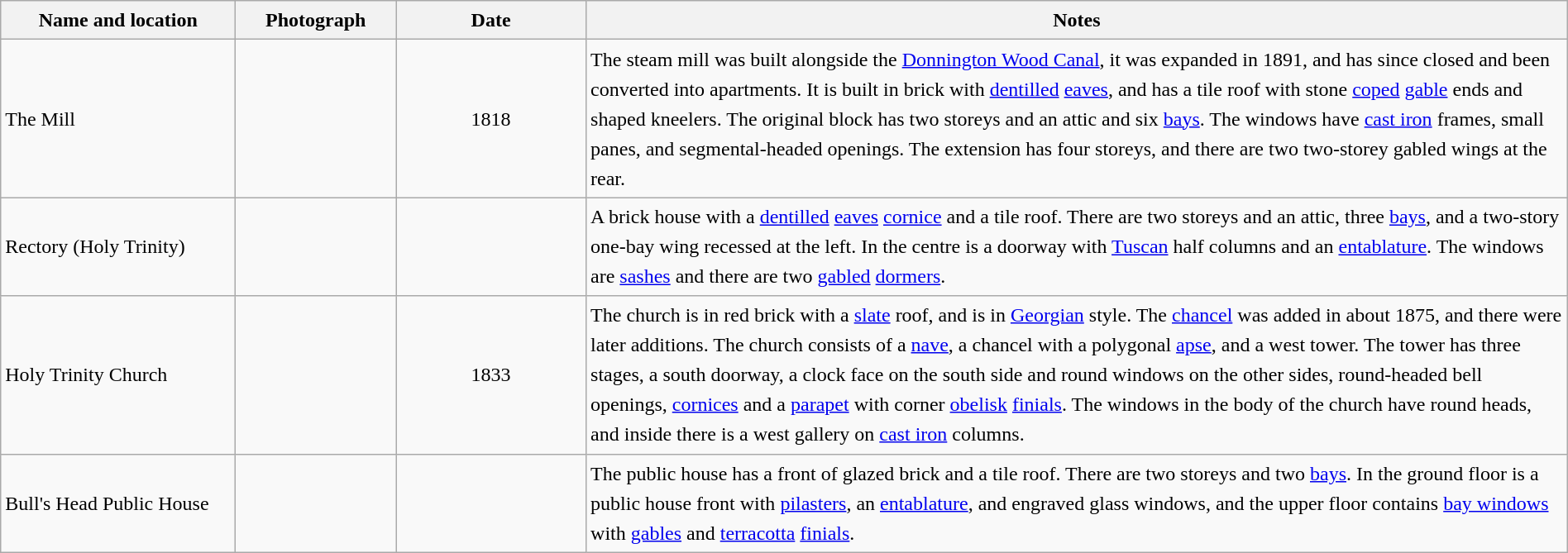<table class="wikitable sortable plainrowheaders" style="width:100%;border:0px;text-align:left;line-height:150%;">
<tr>
<th scope="col"  style="width:150px">Name and location</th>
<th scope="col"  style="width:100px" class="unsortable">Photograph</th>
<th scope="col"  style="width:120px">Date</th>
<th scope="col"  style="width:650px" class="unsortable">Notes</th>
</tr>
<tr>
<td>The Mill<br><small></small></td>
<td></td>
<td align="center">1818</td>
<td>The steam mill was built alongside the <a href='#'>Donnington Wood Canal</a>, it was expanded in 1891, and has since closed and been converted into apartments.  It is built in brick with <a href='#'>dentilled</a> <a href='#'>eaves</a>, and has a tile roof with stone <a href='#'>coped</a> <a href='#'>gable</a> ends and shaped kneelers.  The original block has two storeys and an attic and six <a href='#'>bays</a>.  The windows have <a href='#'>cast iron</a> frames, small panes, and segmental-headed openings.  The extension has four storeys, and there are two two-storey gabled wings at the rear.</td>
</tr>
<tr>
<td>Rectory (Holy Trinity)<br><small></small></td>
<td></td>
<td align="center"></td>
<td>A brick house with a <a href='#'>dentilled</a> <a href='#'>eaves</a> <a href='#'>cornice</a> and a tile roof.  There are two storeys and an attic, three <a href='#'>bays</a>, and a two-story one-bay wing recessed at the left.  In the centre is a doorway with <a href='#'>Tuscan</a> half columns and an <a href='#'>entablature</a>.  The windows are <a href='#'>sashes</a> and there are two <a href='#'>gabled</a> <a href='#'>dormers</a>.</td>
</tr>
<tr>
<td>Holy Trinity Church<br><small></small></td>
<td></td>
<td align="center">1833</td>
<td>The church is in red brick with a <a href='#'>slate</a> roof, and is in <a href='#'>Georgian</a> style.  The <a href='#'>chancel</a> was added in about 1875, and there were later additions.  The church consists of a <a href='#'>nave</a>, a chancel with a polygonal <a href='#'>apse</a>, and a west tower.  The tower has three stages, a south doorway, a clock face on the south side and round windows on the other sides, round-headed bell openings, <a href='#'>cornices</a> and a <a href='#'>parapet</a> with corner <a href='#'>obelisk</a> <a href='#'>finials</a>.  The windows in the body of the church have round heads, and inside there is a west gallery on <a href='#'>cast iron</a> columns.</td>
</tr>
<tr>
<td>Bull's Head Public House<br><small></small></td>
<td></td>
<td align="center"></td>
<td>The public house has a front of glazed brick and a tile roof.  There are two storeys and two <a href='#'>bays</a>.  In the ground floor is a public house front with <a href='#'>pilasters</a>, an <a href='#'>entablature</a>, and engraved glass windows, and the upper floor contains <a href='#'>bay windows</a> with <a href='#'>gables</a> and <a href='#'>terracotta</a> <a href='#'>finials</a>.</td>
</tr>
<tr>
</tr>
</table>
